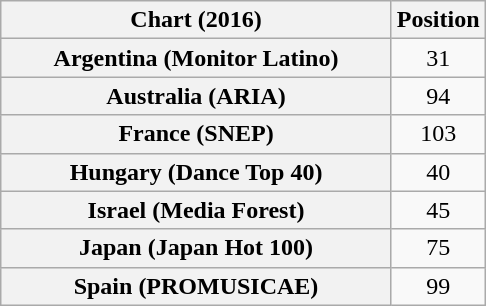<table class="wikitable sortable plainrowheaders" style="text-align:center">
<tr>
<th scope="col" style="width:253px;">Chart (2016)</th>
<th scope="col">Position</th>
</tr>
<tr>
<th scope="row">Argentina (Monitor Latino)</th>
<td>31</td>
</tr>
<tr>
<th scope="row">Australia (ARIA)</th>
<td>94</td>
</tr>
<tr>
<th scope="row">France (SNEP)</th>
<td>103</td>
</tr>
<tr>
<th scope="row">Hungary (Dance Top 40)</th>
<td>40</td>
</tr>
<tr>
<th scope="row">Israel (Media Forest)</th>
<td>45</td>
</tr>
<tr>
<th scope="row">Japan (Japan Hot 100)</th>
<td>75</td>
</tr>
<tr>
<th scope="row">Spain (PROMUSICAE)</th>
<td>99</td>
</tr>
</table>
